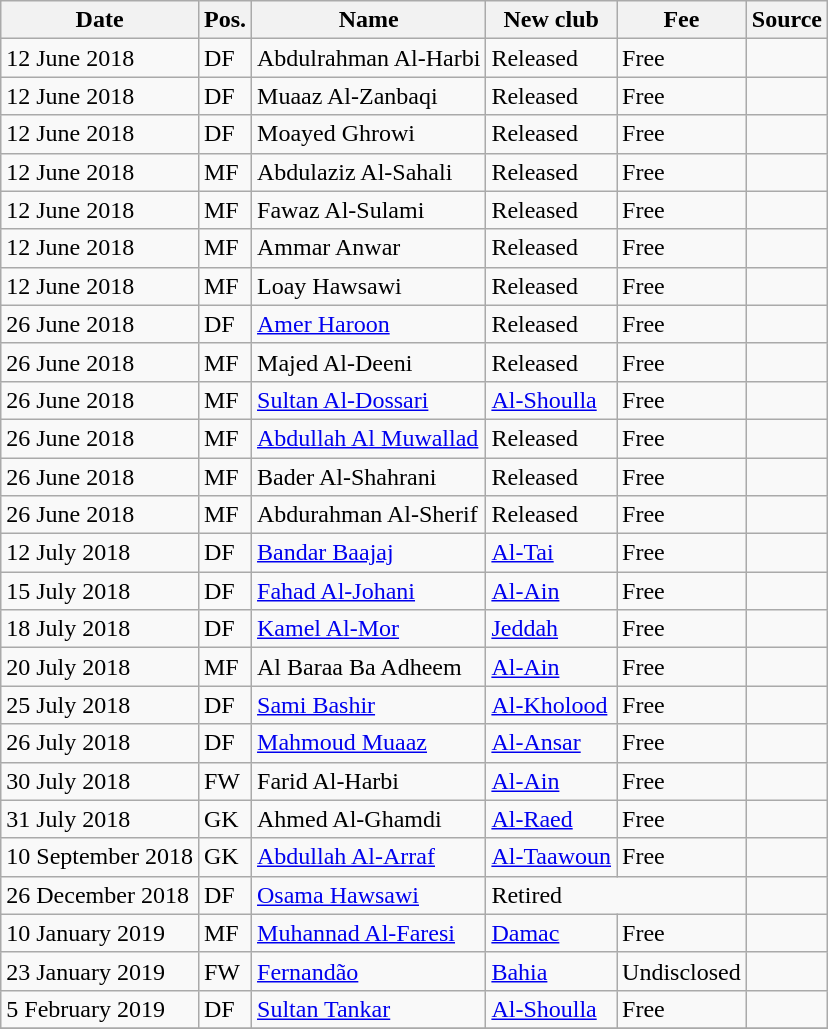<table class="wikitable" style="text-align:left">
<tr>
<th>Date</th>
<th>Pos.</th>
<th>Name</th>
<th>New club</th>
<th>Fee</th>
<th>Source</th>
</tr>
<tr>
<td>12 June 2018</td>
<td>DF</td>
<td> Abdulrahman Al-Harbi</td>
<td>Released</td>
<td>Free</td>
<td></td>
</tr>
<tr>
<td>12 June 2018</td>
<td>DF</td>
<td> Muaaz Al-Zanbaqi</td>
<td>Released</td>
<td>Free</td>
<td></td>
</tr>
<tr>
<td>12 June 2018</td>
<td>DF</td>
<td> Moayed Ghrowi</td>
<td>Released</td>
<td>Free</td>
<td></td>
</tr>
<tr>
<td>12 June 2018</td>
<td>MF</td>
<td> Abdulaziz Al-Sahali</td>
<td>Released</td>
<td>Free</td>
<td></td>
</tr>
<tr>
<td>12 June 2018</td>
<td>MF</td>
<td> Fawaz Al-Sulami</td>
<td>Released</td>
<td>Free</td>
<td></td>
</tr>
<tr>
<td>12 June 2018</td>
<td>MF</td>
<td> Ammar Anwar</td>
<td>Released</td>
<td>Free</td>
<td></td>
</tr>
<tr>
<td>12 June 2018</td>
<td>MF</td>
<td> Loay Hawsawi</td>
<td>Released</td>
<td>Free</td>
<td></td>
</tr>
<tr>
<td>26 June 2018</td>
<td>DF</td>
<td> <a href='#'>Amer Haroon</a></td>
<td>Released</td>
<td>Free</td>
<td></td>
</tr>
<tr>
<td>26 June 2018</td>
<td>MF</td>
<td> Majed Al-Deeni</td>
<td>Released</td>
<td>Free</td>
<td></td>
</tr>
<tr>
<td>26 June 2018</td>
<td>MF</td>
<td> <a href='#'>Sultan Al-Dossari</a></td>
<td> <a href='#'>Al-Shoulla</a></td>
<td>Free</td>
<td></td>
</tr>
<tr>
<td>26 June 2018</td>
<td>MF</td>
<td> <a href='#'>Abdullah Al Muwallad</a></td>
<td>Released</td>
<td>Free</td>
<td></td>
</tr>
<tr>
<td>26 June 2018</td>
<td>MF</td>
<td> Bader Al-Shahrani</td>
<td>Released</td>
<td>Free</td>
<td></td>
</tr>
<tr>
<td>26 June 2018</td>
<td>MF</td>
<td> Abdurahman Al-Sherif</td>
<td>Released</td>
<td>Free</td>
<td></td>
</tr>
<tr>
<td>12 July 2018</td>
<td>DF</td>
<td> <a href='#'>Bandar Baajaj</a></td>
<td> <a href='#'>Al-Tai</a></td>
<td>Free</td>
<td></td>
</tr>
<tr>
<td>15 July 2018</td>
<td>DF</td>
<td> <a href='#'>Fahad Al-Johani</a></td>
<td> <a href='#'>Al-Ain</a></td>
<td>Free</td>
<td></td>
</tr>
<tr>
<td>18 July 2018</td>
<td>DF</td>
<td> <a href='#'>Kamel Al-Mor</a></td>
<td> <a href='#'>Jeddah</a></td>
<td>Free</td>
<td></td>
</tr>
<tr>
<td>20 July 2018</td>
<td>MF</td>
<td> Al Baraa Ba Adheem</td>
<td> <a href='#'>Al-Ain</a></td>
<td>Free</td>
<td></td>
</tr>
<tr>
<td>25 July 2018</td>
<td>DF</td>
<td> <a href='#'>Sami Bashir</a></td>
<td> <a href='#'>Al-Kholood</a></td>
<td>Free</td>
<td></td>
</tr>
<tr>
<td>26 July 2018</td>
<td>DF</td>
<td> <a href='#'>Mahmoud Muaaz</a></td>
<td> <a href='#'>Al-Ansar</a></td>
<td>Free</td>
<td></td>
</tr>
<tr>
<td>30 July 2018</td>
<td>FW</td>
<td> Farid Al-Harbi</td>
<td> <a href='#'>Al-Ain</a></td>
<td>Free</td>
<td></td>
</tr>
<tr>
<td>31 July 2018</td>
<td>GK</td>
<td> Ahmed Al-Ghamdi</td>
<td> <a href='#'>Al-Raed</a></td>
<td>Free</td>
<td></td>
</tr>
<tr>
<td>10 September 2018</td>
<td>GK</td>
<td> <a href='#'>Abdullah Al-Arraf</a></td>
<td> <a href='#'>Al-Taawoun</a></td>
<td>Free</td>
<td></td>
</tr>
<tr>
<td>26 December 2018</td>
<td>DF</td>
<td> <a href='#'>Osama Hawsawi</a></td>
<td colspan=2>Retired</td>
<td></td>
</tr>
<tr>
<td>10 January 2019</td>
<td>MF</td>
<td> <a href='#'>Muhannad Al-Faresi</a></td>
<td> <a href='#'>Damac</a></td>
<td>Free</td>
<td></td>
</tr>
<tr>
<td>23 January 2019</td>
<td>FW</td>
<td> <a href='#'>Fernandão</a></td>
<td> <a href='#'>Bahia</a></td>
<td>Undisclosed</td>
<td></td>
</tr>
<tr>
<td>5 February 2019</td>
<td>DF</td>
<td> <a href='#'>Sultan Tankar</a></td>
<td> <a href='#'>Al-Shoulla</a></td>
<td>Free</td>
<td></td>
</tr>
<tr>
</tr>
</table>
